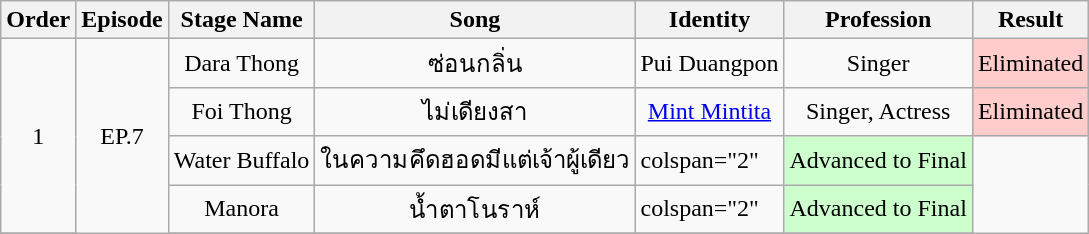<table class="wikitable">
<tr>
<th>Order</th>
<th>Episode</th>
<th>Stage Name</th>
<th>Song</th>
<th>Identity</th>
<th>Profession</th>
<th>Result</th>
</tr>
<tr>
<td rowspan="4" style="text-align:center;">1</td>
<td rowspan="6" align="center">EP.7</td>
<td style="text-align:center;">Dara Thong</td>
<td style="text-align:center;">ซ่อนกลิ่น</td>
<td style="text-align:center;">Pui Duangpon</td>
<td style="text-align:center;">Singer</td>
<td style="text-align:center; background:#ffcccc;">Eliminated</td>
</tr>
<tr>
<td style="text-align:center;">Foi Thong</td>
<td style="text-align:center;">ไม่เดียงสา</td>
<td style="text-align:center;"><a href='#'>Mint Mintita</a></td>
<td style="text-align:center;">Singer, Actress</td>
<td style="text-align:center; background:#ffcccc;">Eliminated</td>
</tr>
<tr>
<td style="text-align:center;">Water Buffalo</td>
<td style="text-align:center;">ในความคึดฮอดมีแต่เจ้าผู้เดียว</td>
<td>colspan="2"  </td>
<td style="text-align:center; background:#ccffcc;">Advanced to Final</td>
</tr>
<tr>
<td style="text-align:center;">Manora</td>
<td style="text-align:center;">น้ำตาโนราห์</td>
<td>colspan="2"  </td>
<td style="text-align:center; background:#ccffcc;">Advanced to Final</td>
</tr>
<tr>
</tr>
</table>
